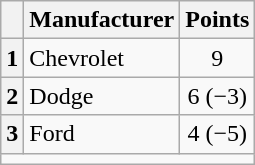<table class="wikitable">
<tr>
<th scope="col"></th>
<th scope="col">Manufacturer</th>
<th scope="col">Points</th>
</tr>
<tr>
<th scope="row">1</th>
<td>Chevrolet</td>
<td style="text-align:center;">9</td>
</tr>
<tr>
<th scope="row">2</th>
<td>Dodge</td>
<td style="text-align:center;">6 (−3)</td>
</tr>
<tr>
<th scope="row">3</th>
<td>Ford</td>
<td style="text-align:center;">4 (−5)</td>
</tr>
<tr class="sortbottom">
<td colspan="9"></td>
</tr>
</table>
